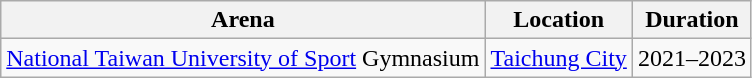<table class="wikitable">
<tr>
<th>Arena</th>
<th>Location</th>
<th>Duration</th>
</tr>
<tr>
<td><a href='#'>National Taiwan University of Sport</a> Gymnasium</td>
<td><a href='#'>Taichung City</a></td>
<td style="text-align:center;">2021–2023</td>
</tr>
</table>
